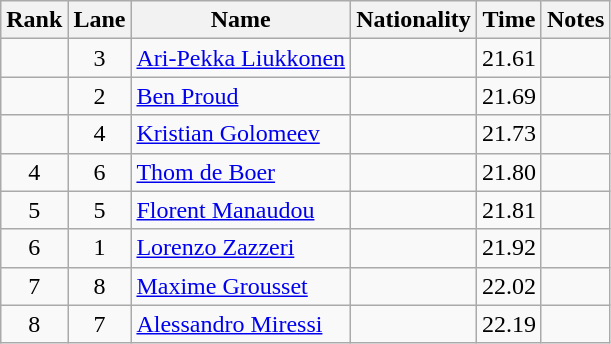<table class="wikitable sortable" style="text-align:center">
<tr>
<th>Rank</th>
<th>Lane</th>
<th>Name</th>
<th>Nationality</th>
<th>Time</th>
<th>Notes</th>
</tr>
<tr>
<td></td>
<td>3</td>
<td align=left><a href='#'>Ari-Pekka Liukkonen</a></td>
<td align=left></td>
<td>21.61</td>
<td></td>
</tr>
<tr>
<td></td>
<td>2</td>
<td align=left><a href='#'>Ben Proud</a></td>
<td align=left></td>
<td>21.69</td>
<td></td>
</tr>
<tr>
<td></td>
<td>4</td>
<td align=left><a href='#'>Kristian Golomeev</a></td>
<td align=left></td>
<td>21.73</td>
<td></td>
</tr>
<tr>
<td>4</td>
<td>6</td>
<td align=left><a href='#'>Thom de Boer</a></td>
<td align=left></td>
<td>21.80</td>
<td></td>
</tr>
<tr>
<td>5</td>
<td>5</td>
<td align=left><a href='#'>Florent Manaudou</a></td>
<td align=left></td>
<td>21.81</td>
<td></td>
</tr>
<tr>
<td>6</td>
<td>1</td>
<td align=left><a href='#'>Lorenzo Zazzeri</a></td>
<td align=left></td>
<td>21.92</td>
<td></td>
</tr>
<tr>
<td>7</td>
<td>8</td>
<td align=left><a href='#'>Maxime Grousset</a></td>
<td align=left></td>
<td>22.02</td>
<td></td>
</tr>
<tr>
<td>8</td>
<td>7</td>
<td align=left><a href='#'>Alessandro Miressi</a></td>
<td align=left></td>
<td>22.19</td>
<td></td>
</tr>
</table>
